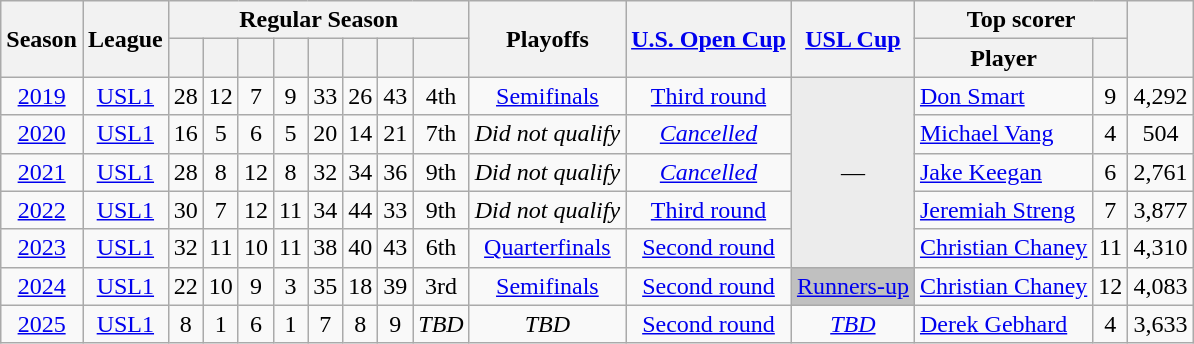<table class="wikitable" style="text-align:center;">
<tr>
<th rowspan="2">Season</th>
<th rowspan="2">League</th>
<th colspan="8">Regular Season</th>
<th rowspan="2">Playoffs</th>
<th rowspan="2"><a href='#'>U.S. Open Cup</a></th>
<th rowspan="2"><a href='#'>USL Cup</a></th>
<th colspan="2">Top scorer</th>
<th rowspan="2" style="line-height: 1.4em;"></th>
</tr>
<tr>
<th></th>
<th></th>
<th></th>
<th></th>
<th></th>
<th></th>
<th></th>
<th></th>
<th class="unsortable">Player</th>
<th class="unsortable"></th>
</tr>
<tr>
<td><a href='#'>2019</a></td>
<td><a href='#'>USL1</a></td>
<td>28</td>
<td>12</td>
<td>7</td>
<td>9</td>
<td>33</td>
<td>26</td>
<td>43</td>
<td>4th</td>
<td><a href='#'>Semifinals</a></td>
<td><a href='#'>Third round</a></td>
<td rowspan="5" style="background:#ececec;">—</td>
<td style="text-align:left;"> <a href='#'>Don Smart</a></td>
<td>9</td>
<td>4,292</td>
</tr>
<tr>
<td><a href='#'>2020</a></td>
<td><a href='#'>USL1</a></td>
<td>16</td>
<td>5</td>
<td>6</td>
<td>5</td>
<td>20</td>
<td>14</td>
<td>21</td>
<td>7th</td>
<td><em>Did not qualify</em></td>
<td><em><a href='#'>Cancelled</a></em></td>
<td style="text-align:left;"> <a href='#'>Michael Vang</a></td>
<td>4</td>
<td>504</td>
</tr>
<tr>
<td><a href='#'>2021</a></td>
<td><a href='#'>USL1</a></td>
<td>28</td>
<td>8</td>
<td>12</td>
<td>8</td>
<td>32</td>
<td>34</td>
<td>36</td>
<td>9th</td>
<td><em>Did not qualify</em></td>
<td><em><a href='#'>Cancelled</a></em></td>
<td style="text-align:left;"> <a href='#'>Jake Keegan</a></td>
<td>6</td>
<td>2,761</td>
</tr>
<tr>
<td><a href='#'>2022</a></td>
<td><a href='#'>USL1</a></td>
<td>30</td>
<td>7</td>
<td>12</td>
<td>11</td>
<td>34</td>
<td>44</td>
<td>33</td>
<td>9th</td>
<td><em>Did not qualify</em></td>
<td><a href='#'>Third round</a></td>
<td style="text-align:left;"> <a href='#'>Jeremiah Streng</a></td>
<td>7</td>
<td>3,877</td>
</tr>
<tr>
<td><a href='#'>2023</a></td>
<td><a href='#'>USL1</a></td>
<td>32</td>
<td>11</td>
<td>10</td>
<td>11</td>
<td>38</td>
<td>40</td>
<td>43</td>
<td>6th</td>
<td><a href='#'>Quarterfinals</a></td>
<td><a href='#'>Second round</a></td>
<td style="text-align:left;"> <a href='#'>Christian Chaney</a></td>
<td>11</td>
<td>4,310</td>
</tr>
<tr>
<td><a href='#'>2024</a></td>
<td><a href='#'>USL1</a></td>
<td>22</td>
<td>10</td>
<td>9</td>
<td>3</td>
<td>35</td>
<td>18</td>
<td>39</td>
<td>3rd</td>
<td><a href='#'>Semifinals</a></td>
<td><a href='#'>Second round</a></td>
<td style="background-color:silver"><a href='#'>Runners-up</a></td>
<td style="text-align:left"> <a href='#'>Christian Chaney</a></td>
<td>12</td>
<td>4,083</td>
</tr>
<tr>
<td><a href='#'>2025</a></td>
<td><a href='#'>USL1</a></td>
<td>8</td>
<td>1</td>
<td>6</td>
<td>1</td>
<td>7</td>
<td>8</td>
<td>9</td>
<td><em>TBD</em></td>
<td><em>TBD</em></td>
<td><a href='#'>Second round</a></td>
<td><em><a href='#'>TBD</a></em></td>
<td style="text-align:left"> <a href='#'>Derek Gebhard</a></td>
<td>4</td>
<td>3,633</td>
</tr>
</table>
